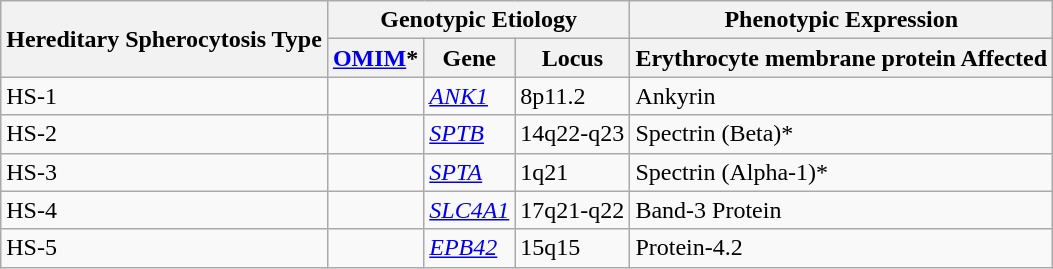<table class="wikitable" style=" style="float:right; margin-left: 10px; text-align:center">
<tr>
<th rowspan="2">Hereditary Spherocytosis Type</th>
<th colspan="3">Genotypic Etiology</th>
<th>Phenotypic Expression</th>
</tr>
<tr>
<th><a href='#'>OMIM</a>*</th>
<th>Gene</th>
<th>Locus</th>
<th>Erythrocyte membrane protein Affected</th>
</tr>
<tr>
<td>HS-1</td>
<td></td>
<td><em><a href='#'>ANK1</a></em></td>
<td>8p11.2</td>
<td>Ankyrin</td>
</tr>
<tr>
<td>HS-2</td>
<td></td>
<td><em><a href='#'>SPTB</a></em></td>
<td>14q22-q23</td>
<td>Spectrin (Beta)*</td>
</tr>
<tr>
<td>HS-3</td>
<td></td>
<td><em><a href='#'>SPTA</a></em></td>
<td>1q21</td>
<td>Spectrin (Alpha-1)*</td>
</tr>
<tr>
<td>HS-4</td>
<td></td>
<td><em><a href='#'>SLC4A1</a></em></td>
<td>17q21-q22</td>
<td>Band-3 Protein</td>
</tr>
<tr>
<td>HS-5</td>
<td></td>
<td><em><a href='#'>EPB42</a></em></td>
<td>15q15</td>
<td>Protein-4.2</td>
</tr>
</table>
